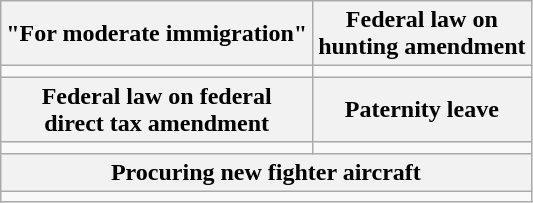<table class="wikitable">
<tr>
<th>"For moderate immigration"</th>
<th>Federal law on<br>hunting amendment</th>
</tr>
<tr>
<td></td>
<td></td>
</tr>
<tr>
<th>Federal law on federal<br>direct tax amendment</th>
<th>Paternity leave</th>
</tr>
<tr>
<td></td>
<td></td>
</tr>
<tr>
<th colspan="2">Procuring new fighter aircraft</th>
</tr>
<tr>
<td colspan="2"></td>
</tr>
</table>
